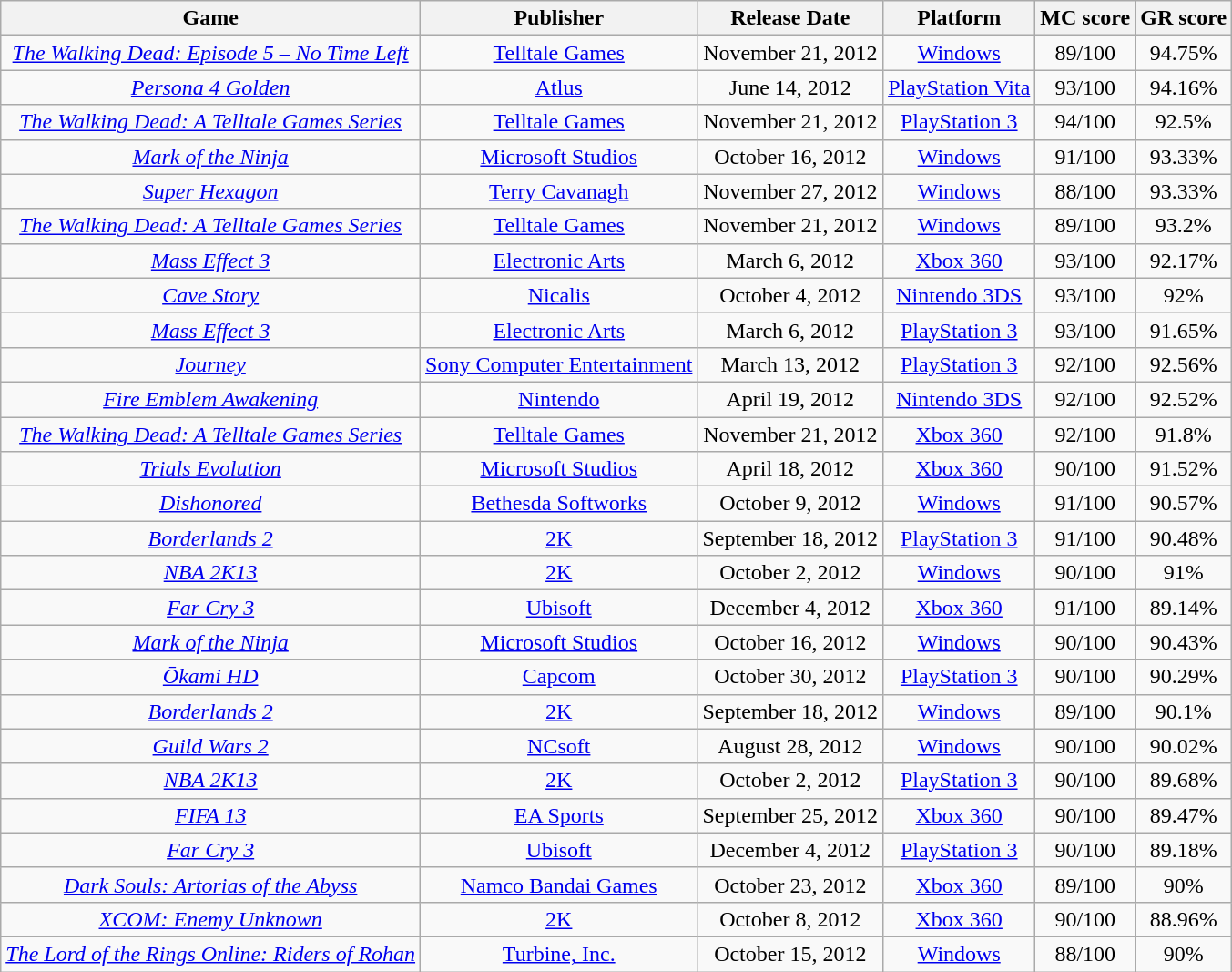<table class="wikitable sortable" style="text-align:center;">
<tr>
<th scope="col">Game</th>
<th scope="col">Publisher</th>
<th scope="col">Release Date</th>
<th scope="col">Platform</th>
<th scope="col">MC score</th>
<th scope="col">GR score</th>
</tr>
<tr>
<td><em><a href='#'>The Walking Dead: Episode 5 – No Time Left</a></em></td>
<td><a href='#'>Telltale Games</a></td>
<td>November 21, 2012</td>
<td><a href='#'>Windows</a></td>
<td>89/100</td>
<td>94.75%</td>
</tr>
<tr>
<td><em><a href='#'>Persona 4 Golden</a></em></td>
<td><a href='#'>Atlus</a></td>
<td>June 14, 2012</td>
<td><a href='#'>PlayStation Vita</a></td>
<td>93/100</td>
<td>94.16%</td>
</tr>
<tr>
<td><em><a href='#'>The Walking Dead: A Telltale Games Series</a></em></td>
<td><a href='#'>Telltale Games</a></td>
<td>November 21, 2012</td>
<td><a href='#'>PlayStation 3</a></td>
<td>94/100</td>
<td>92.5%</td>
</tr>
<tr>
<td><em><a href='#'>Mark of the Ninja</a></em></td>
<td><a href='#'>Microsoft Studios</a></td>
<td>October 16, 2012</td>
<td><a href='#'>Windows</a></td>
<td>91/100</td>
<td>93.33%</td>
</tr>
<tr>
<td><em><a href='#'>Super Hexagon</a></em></td>
<td><a href='#'>Terry Cavanagh</a></td>
<td>November 27, 2012</td>
<td><a href='#'>Windows</a></td>
<td>88/100</td>
<td>93.33%</td>
</tr>
<tr>
<td><em><a href='#'>The Walking Dead: A Telltale Games Series</a></em></td>
<td><a href='#'>Telltale Games</a></td>
<td>November 21, 2012</td>
<td><a href='#'>Windows</a></td>
<td>89/100</td>
<td>93.2%</td>
</tr>
<tr>
<td><em><a href='#'>Mass Effect 3</a></em></td>
<td><a href='#'>Electronic Arts</a></td>
<td>March 6, 2012</td>
<td><a href='#'>Xbox 360</a></td>
<td>93/100</td>
<td>92.17%</td>
</tr>
<tr>
<td><em><a href='#'>Cave Story</a></em></td>
<td><a href='#'>Nicalis</a></td>
<td>October 4, 2012</td>
<td><a href='#'>Nintendo 3DS</a></td>
<td>93/100</td>
<td>92%</td>
</tr>
<tr>
<td><em><a href='#'>Mass Effect 3</a></em></td>
<td><a href='#'>Electronic Arts</a></td>
<td>March 6, 2012</td>
<td><a href='#'>PlayStation 3</a></td>
<td>93/100</td>
<td>91.65%</td>
</tr>
<tr>
<td><em><a href='#'>Journey</a></em></td>
<td><a href='#'>Sony Computer Entertainment</a></td>
<td>March 13, 2012</td>
<td><a href='#'>PlayStation 3</a></td>
<td>92/100</td>
<td>92.56%</td>
</tr>
<tr>
<td><em><a href='#'>Fire Emblem Awakening</a></em></td>
<td><a href='#'>Nintendo</a></td>
<td>April 19, 2012</td>
<td><a href='#'>Nintendo 3DS</a></td>
<td>92/100</td>
<td>92.52%</td>
</tr>
<tr>
<td><em><a href='#'>The Walking Dead: A Telltale Games Series</a></em></td>
<td><a href='#'>Telltale Games</a></td>
<td>November 21, 2012</td>
<td><a href='#'>Xbox 360</a></td>
<td>92/100</td>
<td>91.8%</td>
</tr>
<tr>
<td><em><a href='#'>Trials Evolution</a></em></td>
<td><a href='#'>Microsoft Studios</a></td>
<td>April 18, 2012</td>
<td><a href='#'>Xbox 360</a></td>
<td>90/100</td>
<td>91.52%</td>
</tr>
<tr>
<td><em><a href='#'>Dishonored</a></em></td>
<td><a href='#'>Bethesda Softworks</a></td>
<td>October 9, 2012</td>
<td><a href='#'>Windows</a></td>
<td>91/100</td>
<td>90.57%</td>
</tr>
<tr>
<td><em><a href='#'>Borderlands 2</a></em></td>
<td><a href='#'>2K</a></td>
<td>September 18, 2012</td>
<td><a href='#'>PlayStation 3</a></td>
<td>91/100</td>
<td>90.48%</td>
</tr>
<tr>
<td><em><a href='#'>NBA 2K13</a></em></td>
<td><a href='#'>2K</a></td>
<td>October 2, 2012</td>
<td><a href='#'>Windows</a></td>
<td>90/100</td>
<td>91%</td>
</tr>
<tr>
<td><em><a href='#'>Far Cry 3</a></em></td>
<td><a href='#'>Ubisoft</a></td>
<td>December 4, 2012</td>
<td><a href='#'>Xbox 360</a></td>
<td>91/100</td>
<td>89.14%</td>
</tr>
<tr>
<td><em><a href='#'>Mark of the Ninja</a></em></td>
<td><a href='#'>Microsoft Studios</a></td>
<td>October 16, 2012</td>
<td><a href='#'>Windows</a></td>
<td>90/100</td>
<td>90.43%</td>
</tr>
<tr>
<td><em><a href='#'>Ōkami HD</a></em></td>
<td><a href='#'>Capcom</a></td>
<td>October 30, 2012</td>
<td><a href='#'>PlayStation 3</a></td>
<td>90/100</td>
<td>90.29%</td>
</tr>
<tr>
<td><em><a href='#'>Borderlands 2</a></em></td>
<td><a href='#'>2K</a></td>
<td>September 18, 2012</td>
<td><a href='#'>Windows</a></td>
<td>89/100</td>
<td>90.1%</td>
</tr>
<tr>
<td><em><a href='#'>Guild Wars 2</a></em></td>
<td><a href='#'>NCsoft</a></td>
<td>August 28, 2012</td>
<td><a href='#'>Windows</a></td>
<td>90/100</td>
<td>90.02%</td>
</tr>
<tr>
<td><em><a href='#'>NBA 2K13</a></em></td>
<td><a href='#'>2K</a></td>
<td>October 2, 2012</td>
<td><a href='#'>PlayStation 3</a></td>
<td>90/100</td>
<td>89.68%</td>
</tr>
<tr>
<td><em><a href='#'>FIFA 13</a></em></td>
<td><a href='#'>EA Sports</a></td>
<td>September 25, 2012</td>
<td><a href='#'>Xbox 360</a></td>
<td>90/100</td>
<td>89.47%</td>
</tr>
<tr>
<td><em><a href='#'>Far Cry 3</a></em></td>
<td><a href='#'>Ubisoft</a></td>
<td>December 4, 2012</td>
<td><a href='#'>PlayStation 3</a></td>
<td>90/100</td>
<td>89.18%</td>
</tr>
<tr>
<td><em><a href='#'>Dark Souls: Artorias of the Abyss</a></em></td>
<td><a href='#'>Namco Bandai Games</a></td>
<td>October 23, 2012</td>
<td><a href='#'>Xbox 360</a></td>
<td>89/100</td>
<td>90%</td>
</tr>
<tr>
<td><em><a href='#'>XCOM: Enemy Unknown</a></em></td>
<td><a href='#'>2K</a></td>
<td>October 8, 2012</td>
<td><a href='#'>Xbox 360</a></td>
<td>90/100</td>
<td>88.96%</td>
</tr>
<tr>
<td><em><a href='#'>The Lord of the Rings Online: Riders of Rohan</a></em></td>
<td><a href='#'>Turbine, Inc.</a></td>
<td>October 15, 2012</td>
<td><a href='#'>Windows</a></td>
<td>88/100</td>
<td>90%</td>
</tr>
</table>
